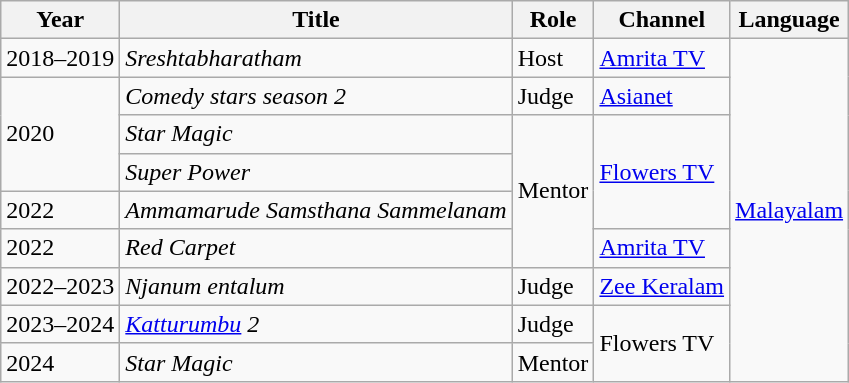<table class="wikitable sortable">
<tr>
<th scope="col">Year</th>
<th scope="col">Title</th>
<th scope="col">Role</th>
<th scope="col">Channel</th>
<th scope="col">Language</th>
</tr>
<tr>
<td>2018–2019</td>
<td><em>Sreshtabharatham</em></td>
<td>Host</td>
<td><a href='#'>Amrita TV</a></td>
<td rowspan=10><a href='#'>Malayalam</a></td>
</tr>
<tr>
<td rowspan="3">2020</td>
<td><em>Comedy stars season 2</em></td>
<td>Judge</td>
<td><a href='#'>Asianet</a></td>
</tr>
<tr>
<td><em>Star Magic</em></td>
<td rowspan=4>Mentor</td>
<td rowspan=3><a href='#'>Flowers TV</a></td>
</tr>
<tr>
<td><em>Super Power</em></td>
</tr>
<tr>
<td>2022</td>
<td><em>Ammamarude Samsthana Sammelanam</em></td>
</tr>
<tr>
<td>2022</td>
<td><em>Red Carpet</em></td>
<td><a href='#'>Amrita TV</a></td>
</tr>
<tr>
<td>2022–2023</td>
<td><em>Njanum entalum</em></td>
<td>Judge</td>
<td><a href='#'>Zee Keralam</a></td>
</tr>
<tr>
<td>2023–2024</td>
<td><em><a href='#'>Katturumbu</a> 2</em></td>
<td>Judge</td>
<td rowspan=2>Flowers TV</td>
</tr>
<tr>
<td>2024</td>
<td><em>Star Magic</em></td>
<td>Mentor</td>
</tr>
</table>
